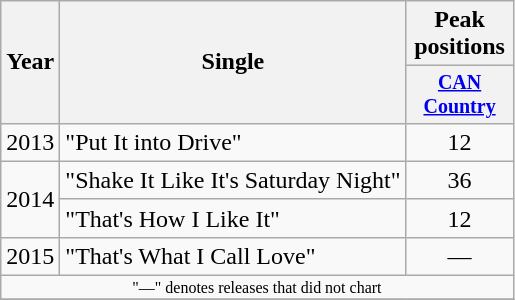<table class="wikitable" style="text-align:center;">
<tr>
<th rowspan="2">Year</th>
<th rowspan="2">Single</th>
<th>Peak positions</th>
</tr>
<tr style="font-size:smaller;">
<th width="65"><a href='#'>CAN Country</a><br></th>
</tr>
<tr>
<td>2013</td>
<td align="left">"Put It into Drive"</td>
<td>12</td>
</tr>
<tr>
<td rowspan="2">2014</td>
<td align="left">"Shake It Like It's Saturday Night"</td>
<td>36</td>
</tr>
<tr>
<td align="left">"That's How I Like It"</td>
<td>12</td>
</tr>
<tr>
<td>2015</td>
<td align="left">"That's What I Call Love"</td>
<td>—</td>
</tr>
<tr>
<td colspan="3" style="font-size:8pt">"—" denotes releases that did not chart</td>
</tr>
<tr>
</tr>
</table>
